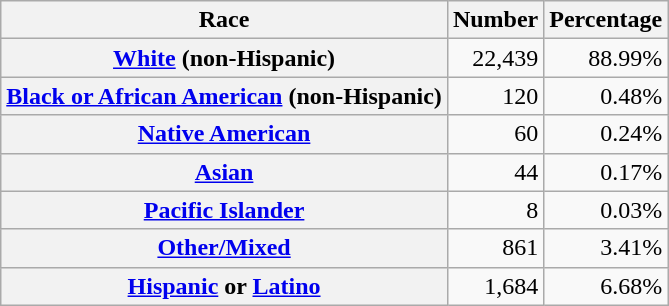<table class="wikitable" style="text-align:right">
<tr>
<th scope="col">Race</th>
<th scope="col">Number</th>
<th scope="col">Percentage</th>
</tr>
<tr>
<th scope="row"><a href='#'>White</a> (non-Hispanic)</th>
<td>22,439</td>
<td>88.99%</td>
</tr>
<tr>
<th scope="row"><a href='#'>Black or African American</a> (non-Hispanic)</th>
<td>120</td>
<td>0.48%</td>
</tr>
<tr>
<th scope="row"><a href='#'>Native American</a></th>
<td>60</td>
<td>0.24%</td>
</tr>
<tr>
<th scope="row"><a href='#'>Asian</a></th>
<td>44</td>
<td>0.17%</td>
</tr>
<tr>
<th scope="row"><a href='#'>Pacific Islander</a></th>
<td>8</td>
<td>0.03%</td>
</tr>
<tr>
<th scope="row"><a href='#'>Other/Mixed</a></th>
<td>861</td>
<td>3.41%</td>
</tr>
<tr>
<th scope="row"><a href='#'>Hispanic</a> or <a href='#'>Latino</a></th>
<td>1,684</td>
<td>6.68%</td>
</tr>
</table>
